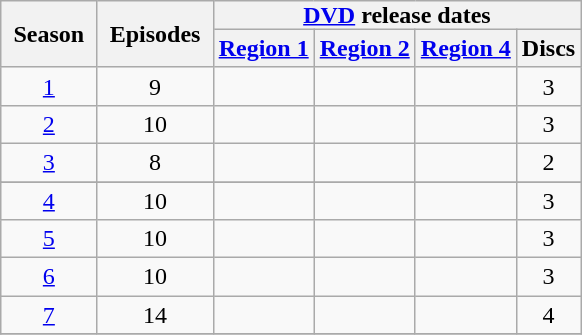<table class="wikitable plainrowheaders" style="text-align: center;">
<tr>
<th scope="col" style="padding: 0px 8px" rowspan="2">Season</th>
<th scope="col" style="padding: 0px 8px" rowspan="2">Episodes</th>
<th scope="col" style="padding: 0px 8px" colspan="4"><a href='#'>DVD</a> release dates</th>
</tr>
<tr>
<th scope="col"><a href='#'>Region 1</a></th>
<th scope="col"><a href='#'>Region 2</a></th>
<th scope="col"><a href='#'>Region 4</a></th>
<th scope="col">Discs</th>
</tr>
<tr>
<td scope="row"><a href='#'>1</a></td>
<td>9</td>
<td></td>
<td></td>
<td></td>
<td>3</td>
</tr>
<tr>
<td scope="row"><a href='#'>2</a></td>
<td>10</td>
<td></td>
<td></td>
<td></td>
<td>3</td>
</tr>
<tr>
<td scope="row"><a href='#'>3</a></td>
<td>8</td>
<td></td>
<td></td>
<td></td>
<td>2</td>
</tr>
<tr>
</tr>
<tr>
<td scope="row"><a href='#'>4</a></td>
<td>10</td>
<td></td>
<td></td>
<td></td>
<td>3</td>
</tr>
<tr>
<td scope="row"><a href='#'>5</a></td>
<td>10</td>
<td></td>
<td></td>
<td></td>
<td>3</td>
</tr>
<tr>
<td scope="row"><a href='#'>6</a></td>
<td>10</td>
<td></td>
<td></td>
<td></td>
<td>3</td>
</tr>
<tr>
<td scope="row"><a href='#'>7</a></td>
<td>14</td>
<td></td>
<td></td>
<td></td>
<td>4</td>
</tr>
<tr>
</tr>
</table>
